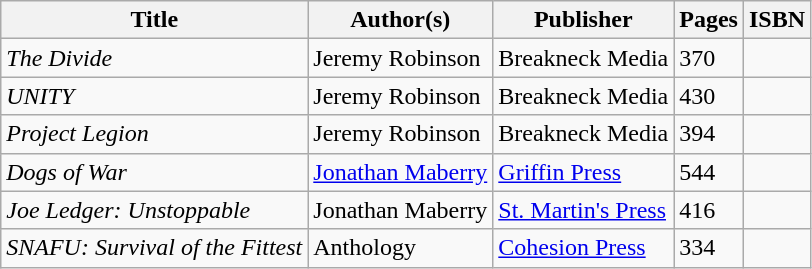<table class="wikitable sortable">
<tr>
<th>Title</th>
<th>Author(s)</th>
<th>Publisher</th>
<th>Pages</th>
<th>ISBN</th>
</tr>
<tr>
<td><em>The Divide</em></td>
<td>Jeremy Robinson</td>
<td>Breakneck Media</td>
<td>370</td>
<td></td>
</tr>
<tr>
<td><em>UNITY</em></td>
<td>Jeremy Robinson</td>
<td>Breakneck Media</td>
<td>430</td>
<td></td>
</tr>
<tr>
<td><em>Project Legion</em></td>
<td>Jeremy Robinson</td>
<td>Breakneck Media</td>
<td>394</td>
<td></td>
</tr>
<tr>
<td><em>Dogs of War</em></td>
<td><a href='#'>Jonathan Maberry</a></td>
<td><a href='#'>Griffin Press</a></td>
<td>544</td>
<td></td>
</tr>
<tr>
<td><em>Joe Ledger: Unstoppable</em></td>
<td>Jonathan Maberry</td>
<td><a href='#'>St. Martin's Press</a></td>
<td>416</td>
<td></td>
</tr>
<tr>
<td><em>SNAFU: Survival of the Fittest</em></td>
<td>Anthology</td>
<td><a href='#'>Cohesion Press</a></td>
<td>334</td>
<td></td>
</tr>
</table>
